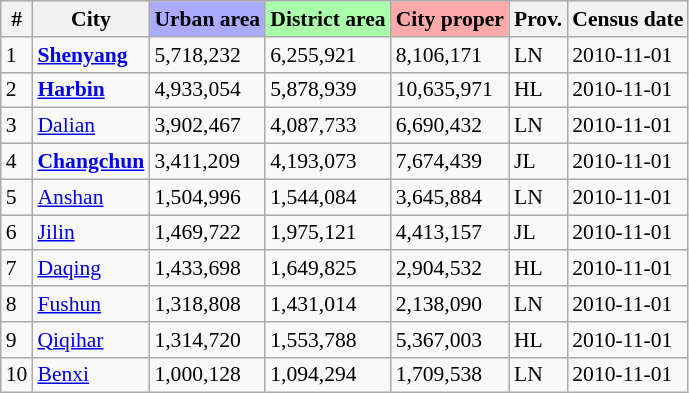<table class="wikitable sortable" style="font-size:90%;">
<tr>
<th>#</th>
<th>City</th>
<th style ="background-color: #aaaaff;">Urban area</th>
<th style ="background-color: #aaffaa;">District area</th>
<th style ="background-color: #ffaaaa;">City proper</th>
<th>Prov.</th>
<th>Census date</th>
</tr>
<tr>
<td>1</td>
<td><strong><a href='#'>Shenyang</a></strong></td>
<td>5,718,232</td>
<td>6,255,921</td>
<td>8,106,171</td>
<td>LN</td>
<td>2010-11-01</td>
</tr>
<tr>
<td>2</td>
<td><strong><a href='#'>Harbin</a></strong></td>
<td>4,933,054</td>
<td>5,878,939</td>
<td>10,635,971</td>
<td>HL</td>
<td>2010-11-01</td>
</tr>
<tr>
<td>3</td>
<td><a href='#'>Dalian</a></td>
<td>3,902,467</td>
<td>4,087,733</td>
<td>6,690,432</td>
<td>LN</td>
<td>2010-11-01</td>
</tr>
<tr>
<td>4</td>
<td><strong><a href='#'>Changchun</a></strong></td>
<td>3,411,209</td>
<td>4,193,073</td>
<td>7,674,439</td>
<td>JL</td>
<td>2010-11-01</td>
</tr>
<tr>
<td>5</td>
<td><a href='#'>Anshan</a></td>
<td>1,504,996</td>
<td>1,544,084</td>
<td>3,645,884</td>
<td>LN</td>
<td>2010-11-01</td>
</tr>
<tr>
<td>6</td>
<td><a href='#'>Jilin</a></td>
<td>1,469,722</td>
<td>1,975,121</td>
<td>4,413,157</td>
<td>JL</td>
<td>2010-11-01</td>
</tr>
<tr>
<td>7</td>
<td><a href='#'>Daqing</a></td>
<td>1,433,698</td>
<td>1,649,825</td>
<td>2,904,532</td>
<td>HL</td>
<td>2010-11-01</td>
</tr>
<tr>
<td>8</td>
<td><a href='#'>Fushun</a></td>
<td>1,318,808</td>
<td>1,431,014</td>
<td>2,138,090</td>
<td>LN</td>
<td>2010-11-01</td>
</tr>
<tr>
<td>9</td>
<td><a href='#'>Qiqihar</a></td>
<td>1,314,720</td>
<td>1,553,788</td>
<td>5,367,003</td>
<td>HL</td>
<td>2010-11-01</td>
</tr>
<tr>
<td>10</td>
<td><a href='#'>Benxi</a></td>
<td>1,000,128</td>
<td>1,094,294</td>
<td>1,709,538</td>
<td>LN</td>
<td>2010-11-01</td>
</tr>
</table>
